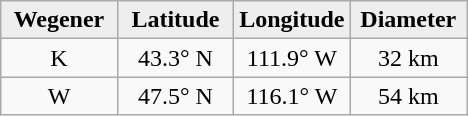<table class="wikitable">
<tr>
<th width="25%" style="background:#eeeeee;">Wegener</th>
<th width="25%" style="background:#eeeeee;">Latitude</th>
<th width="25%" style="background:#eeeeee;">Longitude</th>
<th width="25%" style="background:#eeeeee;">Diameter</th>
</tr>
<tr>
<td align="center">K</td>
<td align="center">43.3° N</td>
<td align="center">111.9° W</td>
<td align="center">32 km</td>
</tr>
<tr>
<td align="center">W</td>
<td align="center">47.5° N</td>
<td align="center">116.1° W</td>
<td align="center">54 km</td>
</tr>
</table>
